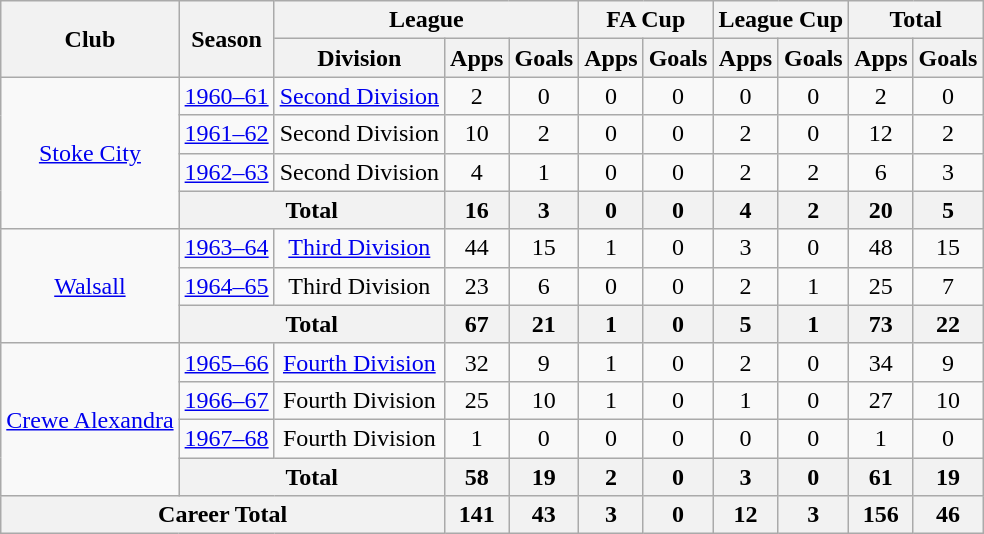<table class="wikitable" style="text-align: center;">
<tr>
<th rowspan="2">Club</th>
<th rowspan="2">Season</th>
<th colspan="3">League</th>
<th colspan="2">FA Cup</th>
<th colspan="2">League Cup</th>
<th colspan="2">Total</th>
</tr>
<tr>
<th>Division</th>
<th>Apps</th>
<th>Goals</th>
<th>Apps</th>
<th>Goals</th>
<th>Apps</th>
<th>Goals</th>
<th>Apps</th>
<th>Goals</th>
</tr>
<tr>
<td rowspan="4"><a href='#'>Stoke City</a></td>
<td><a href='#'>1960–61</a></td>
<td><a href='#'>Second Division</a></td>
<td>2</td>
<td>0</td>
<td>0</td>
<td>0</td>
<td>0</td>
<td>0</td>
<td>2</td>
<td>0</td>
</tr>
<tr>
<td><a href='#'>1961–62</a></td>
<td>Second Division</td>
<td>10</td>
<td>2</td>
<td>0</td>
<td>0</td>
<td>2</td>
<td>0</td>
<td>12</td>
<td>2</td>
</tr>
<tr>
<td><a href='#'>1962–63</a></td>
<td>Second Division</td>
<td>4</td>
<td>1</td>
<td>0</td>
<td>0</td>
<td>2</td>
<td>2</td>
<td>6</td>
<td>3</td>
</tr>
<tr>
<th colspan=2>Total</th>
<th>16</th>
<th>3</th>
<th>0</th>
<th>0</th>
<th>4</th>
<th>2</th>
<th>20</th>
<th>5</th>
</tr>
<tr>
<td rowspan="3"><a href='#'>Walsall</a></td>
<td><a href='#'>1963–64</a></td>
<td><a href='#'>Third Division</a></td>
<td>44</td>
<td>15</td>
<td>1</td>
<td>0</td>
<td>3</td>
<td>0</td>
<td>48</td>
<td>15</td>
</tr>
<tr>
<td><a href='#'>1964–65</a></td>
<td>Third Division</td>
<td>23</td>
<td>6</td>
<td>0</td>
<td>0</td>
<td>2</td>
<td>1</td>
<td>25</td>
<td>7</td>
</tr>
<tr>
<th colspan=2>Total</th>
<th>67</th>
<th>21</th>
<th>1</th>
<th>0</th>
<th>5</th>
<th>1</th>
<th>73</th>
<th>22</th>
</tr>
<tr>
<td rowspan="4"><a href='#'>Crewe Alexandra</a></td>
<td><a href='#'>1965–66</a></td>
<td><a href='#'>Fourth Division</a></td>
<td>32</td>
<td>9</td>
<td>1</td>
<td>0</td>
<td>2</td>
<td>0</td>
<td>34</td>
<td>9</td>
</tr>
<tr>
<td><a href='#'>1966–67</a></td>
<td>Fourth Division</td>
<td>25</td>
<td>10</td>
<td>1</td>
<td>0</td>
<td>1</td>
<td>0</td>
<td>27</td>
<td>10</td>
</tr>
<tr>
<td><a href='#'>1967–68</a></td>
<td>Fourth Division</td>
<td>1</td>
<td>0</td>
<td>0</td>
<td>0</td>
<td>0</td>
<td>0</td>
<td>1</td>
<td>0</td>
</tr>
<tr>
<th colspan=2>Total</th>
<th>58</th>
<th>19</th>
<th>2</th>
<th>0</th>
<th>3</th>
<th>0</th>
<th>61</th>
<th>19</th>
</tr>
<tr>
<th colspan="3">Career Total</th>
<th>141</th>
<th>43</th>
<th>3</th>
<th>0</th>
<th>12</th>
<th>3</th>
<th>156</th>
<th>46</th>
</tr>
</table>
